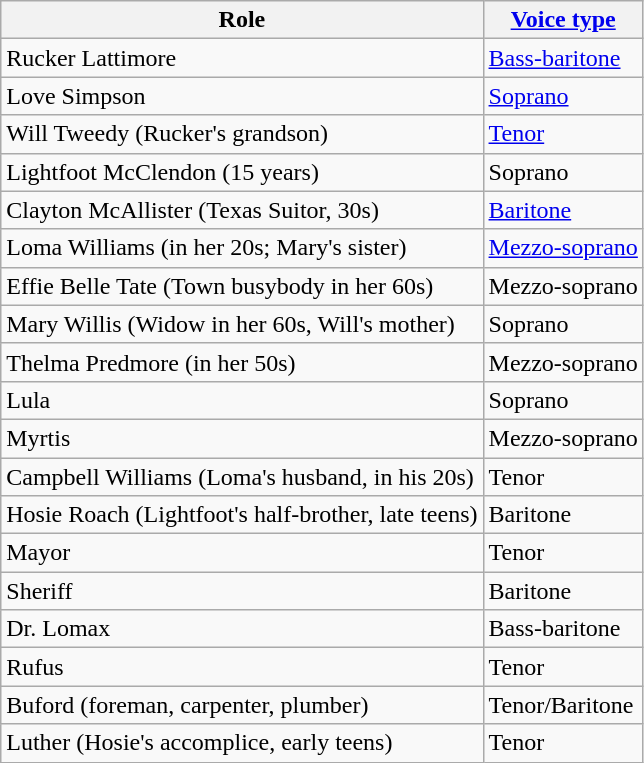<table class="wikitable">
<tr>
<th>Role</th>
<th><a href='#'>Voice type</a></th>
</tr>
<tr>
<td>Rucker Lattimore</td>
<td><a href='#'>Bass-baritone</a></td>
</tr>
<tr>
<td>Love Simpson</td>
<td><a href='#'>Soprano</a></td>
</tr>
<tr>
<td>Will Tweedy (Rucker's grandson)</td>
<td><a href='#'>Tenor</a></td>
</tr>
<tr>
<td>Lightfoot McClendon (15 years)</td>
<td>Soprano</td>
</tr>
<tr>
<td>Clayton McAllister (Texas Suitor, 30s)</td>
<td><a href='#'>Baritone</a></td>
</tr>
<tr>
<td>Loma Williams (in her 20s; Mary's sister)</td>
<td><a href='#'>Mezzo-soprano</a></td>
</tr>
<tr>
<td>Effie Belle Tate (Town busybody in her 60s)</td>
<td>Mezzo-soprano</td>
</tr>
<tr>
<td>Mary Willis (Widow in her 60s, Will's mother)</td>
<td>Soprano</td>
</tr>
<tr>
<td>Thelma Predmore (in her 50s)</td>
<td>Mezzo-soprano</td>
</tr>
<tr>
<td>Lula</td>
<td>Soprano</td>
</tr>
<tr>
<td>Myrtis</td>
<td>Mezzo-soprano</td>
</tr>
<tr>
<td>Campbell Williams (Loma's husband, in his 20s)</td>
<td>Tenor</td>
</tr>
<tr>
<td>Hosie Roach (Lightfoot's half-brother, late teens)</td>
<td>Baritone</td>
</tr>
<tr>
<td>Mayor</td>
<td>Tenor</td>
</tr>
<tr>
<td>Sheriff</td>
<td>Baritone</td>
</tr>
<tr>
<td>Dr. Lomax</td>
<td>Bass-baritone</td>
</tr>
<tr>
<td>Rufus</td>
<td>Tenor</td>
</tr>
<tr>
<td>Buford (foreman, carpenter, plumber)</td>
<td>Tenor/Baritone</td>
</tr>
<tr>
<td>Luther (Hosie's accomplice, early teens)</td>
<td>Tenor</td>
</tr>
</table>
